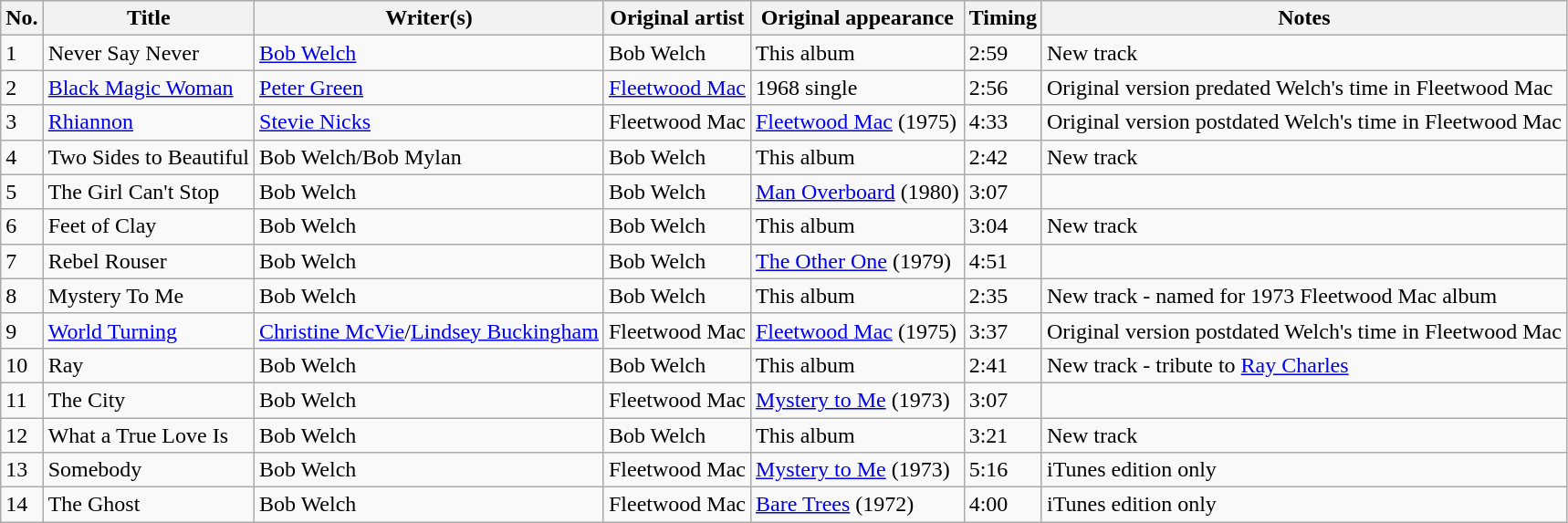<table class="wikitable">
<tr>
<th>No.</th>
<th>Title</th>
<th>Writer(s)</th>
<th>Original artist</th>
<th>Original appearance</th>
<th>Timing</th>
<th>Notes</th>
</tr>
<tr>
<td>1</td>
<td>Never Say Never</td>
<td><a href='#'>Bob Welch</a></td>
<td>Bob Welch</td>
<td>This album</td>
<td>2:59</td>
<td>New track</td>
</tr>
<tr>
<td>2</td>
<td><a href='#'>Black Magic Woman</a></td>
<td><a href='#'>Peter Green</a></td>
<td><a href='#'>Fleetwood Mac</a></td>
<td>1968 single</td>
<td>2:56</td>
<td>Original version predated Welch's time in Fleetwood Mac</td>
</tr>
<tr>
<td>3</td>
<td><a href='#'>Rhiannon</a></td>
<td><a href='#'>Stevie Nicks</a></td>
<td>Fleetwood Mac</td>
<td><a href='#'>Fleetwood Mac</a> (1975)</td>
<td>4:33</td>
<td>Original version postdated Welch's time in Fleetwood Mac</td>
</tr>
<tr>
<td>4</td>
<td>Two Sides to Beautiful</td>
<td>Bob Welch/Bob Mylan</td>
<td>Bob Welch</td>
<td>This album</td>
<td>2:42</td>
<td>New track</td>
</tr>
<tr>
<td>5</td>
<td>The Girl Can't Stop</td>
<td>Bob Welch</td>
<td>Bob Welch</td>
<td><a href='#'>Man Overboard</a> (1980)</td>
<td>3:07</td>
<td></td>
</tr>
<tr>
<td>6</td>
<td>Feet of Clay</td>
<td>Bob Welch</td>
<td>Bob Welch</td>
<td>This album</td>
<td>3:04</td>
<td>New track</td>
</tr>
<tr>
<td>7</td>
<td>Rebel Rouser</td>
<td>Bob Welch</td>
<td>Bob Welch</td>
<td><a href='#'>The Other One</a> (1979)</td>
<td>4:51</td>
<td></td>
</tr>
<tr>
<td>8</td>
<td>Mystery To Me</td>
<td>Bob Welch</td>
<td>Bob Welch</td>
<td>This album</td>
<td>2:35</td>
<td>New track - named for 1973 Fleetwood Mac album</td>
</tr>
<tr>
<td>9</td>
<td><a href='#'>World Turning</a></td>
<td><a href='#'>Christine McVie</a>/<a href='#'>Lindsey Buckingham</a></td>
<td>Fleetwood Mac</td>
<td><a href='#'>Fleetwood Mac</a> (1975)</td>
<td>3:37</td>
<td>Original version postdated Welch's time in Fleetwood Mac</td>
</tr>
<tr>
<td>10</td>
<td>Ray</td>
<td>Bob Welch</td>
<td>Bob Welch</td>
<td>This album</td>
<td>2:41</td>
<td>New track - tribute to <a href='#'>Ray Charles</a></td>
</tr>
<tr>
<td>11</td>
<td>The City</td>
<td>Bob Welch</td>
<td>Fleetwood Mac</td>
<td><a href='#'>Mystery to Me</a> (1973)</td>
<td>3:07</td>
<td></td>
</tr>
<tr>
<td>12</td>
<td>What a True Love Is</td>
<td>Bob Welch</td>
<td>Bob Welch</td>
<td>This album</td>
<td>3:21</td>
<td>New track</td>
</tr>
<tr>
<td>13</td>
<td>Somebody</td>
<td>Bob Welch</td>
<td>Fleetwood Mac</td>
<td><a href='#'>Mystery to Me</a> (1973)</td>
<td>5:16</td>
<td>iTunes edition only</td>
</tr>
<tr>
<td>14</td>
<td>The Ghost</td>
<td>Bob Welch</td>
<td>Fleetwood Mac</td>
<td><a href='#'>Bare Trees</a> (1972)</td>
<td>4:00</td>
<td>iTunes edition only</td>
</tr>
</table>
